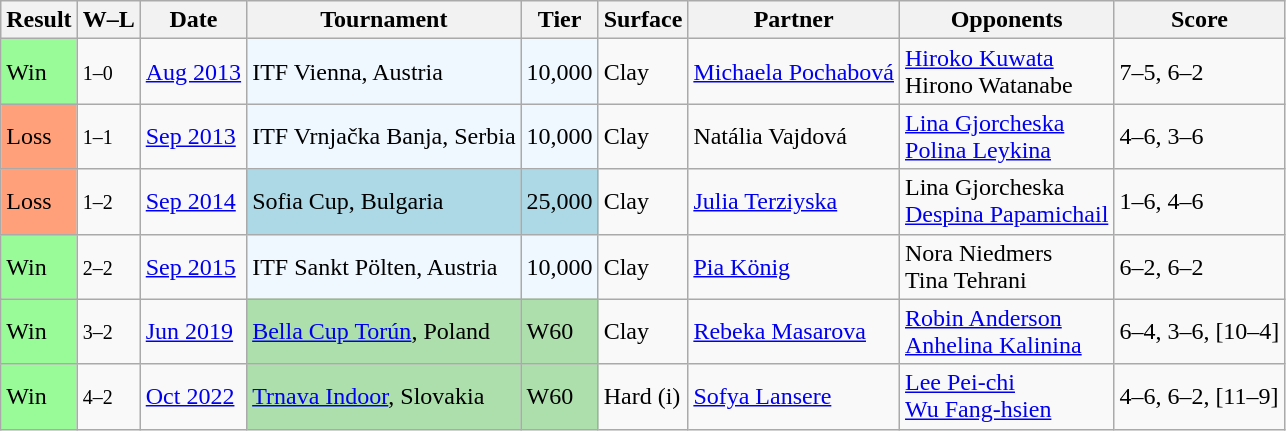<table class="sortable wikitable">
<tr>
<th>Result</th>
<th class="unsortable">W–L</th>
<th>Date</th>
<th>Tournament</th>
<th>Tier</th>
<th>Surface</th>
<th>Partner</th>
<th>Opponents</th>
<th class="unsortable">Score</th>
</tr>
<tr>
<td style="background:#98fb98;">Win</td>
<td><small>1–0</small></td>
<td><a href='#'>Aug 2013</a></td>
<td style="background:#f0f8ff;">ITF Vienna, Austria</td>
<td style="background:#f0f8ff;">10,000</td>
<td>Clay</td>
<td> <a href='#'>Michaela Pochabová</a></td>
<td> <a href='#'>Hiroko Kuwata</a> <br>  Hirono Watanabe</td>
<td>7–5, 6–2</td>
</tr>
<tr>
<td style="background:#ffa07a;">Loss</td>
<td><small>1–1</small></td>
<td><a href='#'>Sep 2013</a></td>
<td style="background:#f0f8ff;">ITF Vrnjačka Banja, Serbia</td>
<td style="background:#f0f8ff;">10,000</td>
<td>Clay</td>
<td> Natália Vajdová</td>
<td> <a href='#'>Lina Gjorcheska</a> <br>  <a href='#'>Polina Leykina</a></td>
<td>4–6, 3–6</td>
</tr>
<tr>
<td style="background:#ffa07a;">Loss</td>
<td><small>1–2</small></td>
<td><a href='#'>Sep 2014</a></td>
<td style="background:lightblue;">Sofia Cup, Bulgaria</td>
<td style="background:lightblue;">25,000</td>
<td>Clay</td>
<td> <a href='#'>Julia Terziyska</a></td>
<td> Lina Gjorcheska <br>  <a href='#'>Despina Papamichail</a></td>
<td>1–6, 4–6</td>
</tr>
<tr>
<td style="background:#98fb98;">Win</td>
<td><small>2–2</small></td>
<td><a href='#'>Sep 2015</a></td>
<td style="background:#f0f8ff;">ITF Sankt Pölten, Austria</td>
<td style="background:#f0f8ff;">10,000</td>
<td>Clay</td>
<td> <a href='#'>Pia König</a></td>
<td> Nora Niedmers <br>  Tina Tehrani</td>
<td>6–2, 6–2</td>
</tr>
<tr>
<td style="background:#98fb98;">Win</td>
<td><small>3–2</small></td>
<td><a href='#'>Jun 2019</a></td>
<td style="background:#addfad;"><a href='#'>Bella Cup Torún</a>, Poland</td>
<td style="background:#addfad;">W60</td>
<td>Clay</td>
<td> <a href='#'>Rebeka Masarova</a></td>
<td> <a href='#'>Robin Anderson</a> <br>  <a href='#'>Anhelina Kalinina</a></td>
<td>6–4, 3–6, [10–4]</td>
</tr>
<tr>
<td style="background:#98fb98;">Win</td>
<td><small>4–2</small></td>
<td><a href='#'>Oct 2022</a></td>
<td style="background:#addfad;"><a href='#'>Trnava Indoor</a>, Slovakia</td>
<td style="background:#addfad;">W60</td>
<td>Hard (i)</td>
<td> <a href='#'>Sofya Lansere</a></td>
<td> <a href='#'>Lee Pei-chi</a> <br>  <a href='#'>Wu Fang-hsien</a></td>
<td>4–6, 6–2, [11–9]</td>
</tr>
</table>
